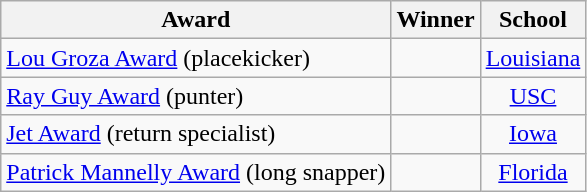<table class="wikitable">
<tr>
<th>Award</th>
<th>Winner</th>
<th>School</th>
</tr>
<tr>
<td><a href='#'>Lou Groza Award</a> (placekicker)</td>
<td></td>
<td align="center"><a href='#'>Louisiana</a></td>
</tr>
<tr>
<td><a href='#'>Ray Guy Award</a> (punter)</td>
<td></td>
<td align="center"><a href='#'>USC</a></td>
</tr>
<tr>
<td><a href='#'>Jet Award</a> (return specialist)</td>
<td></td>
<td align="center"><a href='#'>Iowa</a></td>
</tr>
<tr>
<td><a href='#'>Patrick Mannelly Award</a> (long snapper)</td>
<td></td>
<td align="center"><a href='#'>Florida</a></td>
</tr>
</table>
